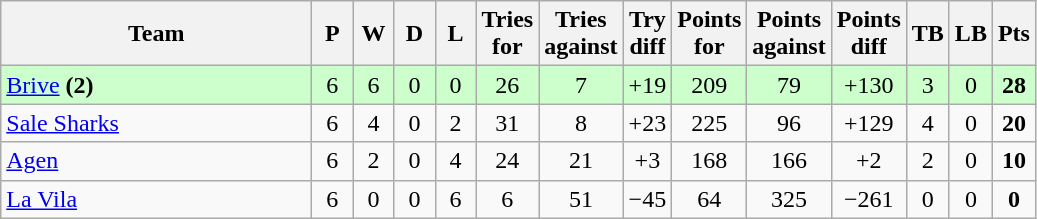<table class="wikitable" style="text-align: center;">
<tr>
<th style="width:200px;">Team</th>
<th width="20">P</th>
<th width="20">W</th>
<th width="20">D</th>
<th width="20">L</th>
<th width="20">Tries for</th>
<th width="20">Tries against</th>
<th width="20">Try diff</th>
<th width="20">Points for</th>
<th width="20">Points against</th>
<th width="25">Points diff</th>
<th width="20">TB</th>
<th width="20">LB</th>
<th width="20">Pts</th>
</tr>
<tr bgcolor="#ccffcc">
<td align=left> <a href='#'>Brive</a> <strong>(2)</strong></td>
<td>6</td>
<td>6</td>
<td>0</td>
<td>0</td>
<td>26</td>
<td>7</td>
<td>+19</td>
<td>209</td>
<td>79</td>
<td>+130</td>
<td>3</td>
<td>0</td>
<td><strong>28</strong></td>
</tr>
<tr>
<td align=left> <a href='#'>Sale Sharks</a></td>
<td>6</td>
<td>4</td>
<td>0</td>
<td>2</td>
<td>31</td>
<td>8</td>
<td>+23</td>
<td>225</td>
<td>96</td>
<td>+129</td>
<td>4</td>
<td>0</td>
<td><strong>20</strong></td>
</tr>
<tr>
<td align=left> <a href='#'>Agen</a></td>
<td>6</td>
<td>2</td>
<td>0</td>
<td>4</td>
<td>24</td>
<td>21</td>
<td>+3</td>
<td>168</td>
<td>166</td>
<td>+2</td>
<td>2</td>
<td>0</td>
<td><strong>10</strong></td>
</tr>
<tr>
<td align=left> <a href='#'>La Vila</a></td>
<td>6</td>
<td>0</td>
<td>0</td>
<td>6</td>
<td>6</td>
<td>51</td>
<td>−45</td>
<td>64</td>
<td>325</td>
<td>−261</td>
<td>0</td>
<td>0</td>
<td><strong>0</strong></td>
</tr>
</table>
